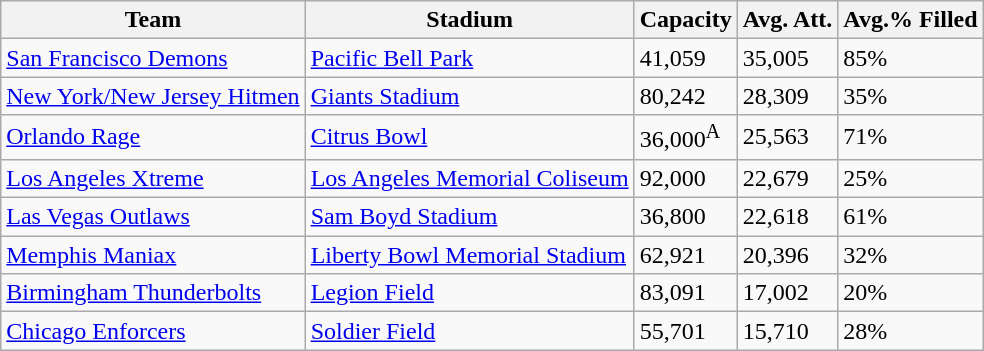<table class="wikitable sortable">
<tr>
<th>Team</th>
<th>Stadium</th>
<th>Capacity</th>
<th>Avg. Att.</th>
<th>Avg.% Filled</th>
</tr>
<tr>
<td><a href='#'>San Francisco Demons</a></td>
<td><a href='#'>Pacific Bell Park</a></td>
<td>41,059</td>
<td>35,005</td>
<td>85%</td>
</tr>
<tr>
<td><a href='#'>New York/New Jersey Hitmen</a></td>
<td><a href='#'>Giants Stadium</a></td>
<td>80,242</td>
<td>28,309</td>
<td>35%</td>
</tr>
<tr>
<td><a href='#'>Orlando Rage</a></td>
<td><a href='#'>Citrus Bowl</a></td>
<td>36,000<sup>A</sup></td>
<td>25,563</td>
<td>71%</td>
</tr>
<tr>
<td><a href='#'>Los Angeles Xtreme</a></td>
<td><a href='#'>Los Angeles Memorial Coliseum</a></td>
<td>92,000</td>
<td>22,679</td>
<td>25%</td>
</tr>
<tr>
<td><a href='#'>Las Vegas Outlaws</a></td>
<td><a href='#'>Sam Boyd Stadium</a></td>
<td>36,800</td>
<td>22,618</td>
<td>61%</td>
</tr>
<tr>
<td><a href='#'>Memphis Maniax</a></td>
<td><a href='#'>Liberty Bowl Memorial Stadium</a></td>
<td>62,921</td>
<td>20,396</td>
<td>32%</td>
</tr>
<tr>
<td><a href='#'>Birmingham Thunderbolts</a></td>
<td><a href='#'>Legion Field</a></td>
<td>83,091</td>
<td>17,002</td>
<td>20%</td>
</tr>
<tr>
<td><a href='#'>Chicago Enforcers</a></td>
<td><a href='#'>Soldier Field</a></td>
<td>55,701</td>
<td>15,710</td>
<td>28%</td>
</tr>
</table>
